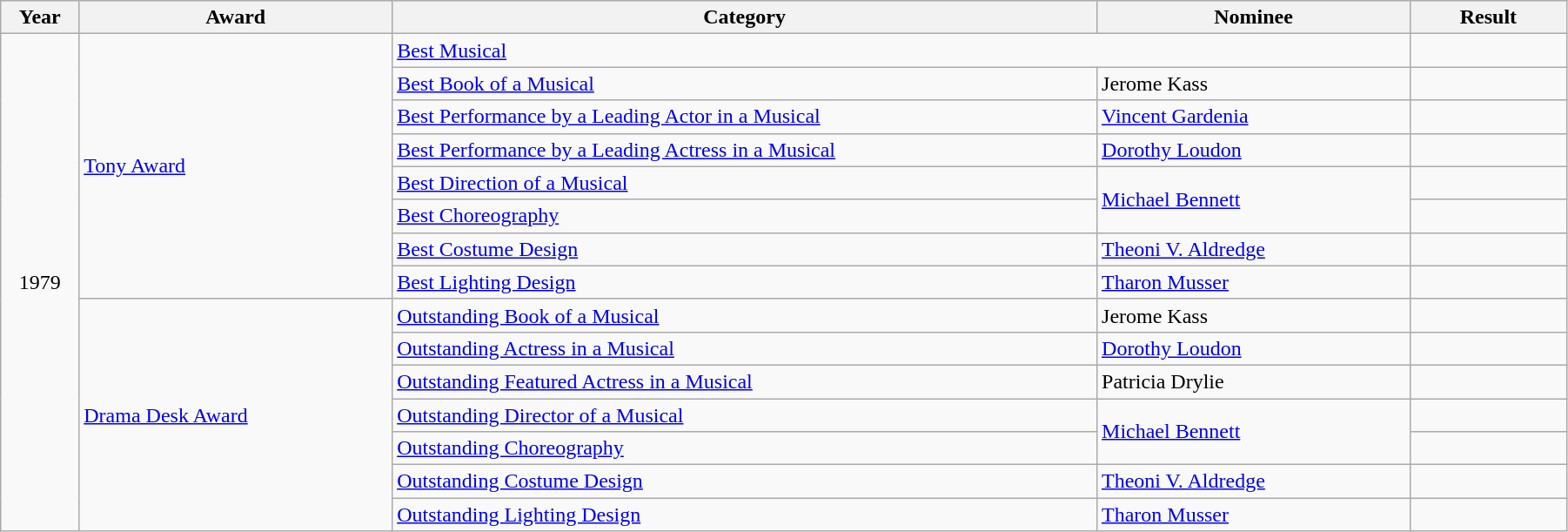<table class="wikitable" width="95%">
<tr>
<th width="5%">Year</th>
<th width="20%">Award</th>
<th width="45%">Category</th>
<th width="20%">Nominee</th>
<th width="10%">Result</th>
</tr>
<tr>
<td rowspan="15" align="center">1979</td>
<td rowspan="8"><a href='#'>Tony Award</a></td>
<td colspan="2"><a href='#'>Best Musical</a></td>
<td></td>
</tr>
<tr>
<td><a href='#'>Best Book of a Musical</a></td>
<td>Jerome Kass</td>
<td></td>
</tr>
<tr>
<td><a href='#'>Best Performance by a Leading Actor in a Musical</a></td>
<td><a href='#'>Vincent Gardenia</a></td>
<td></td>
</tr>
<tr>
<td><a href='#'>Best Performance by a Leading Actress in a Musical</a></td>
<td><a href='#'>Dorothy Loudon</a></td>
<td></td>
</tr>
<tr>
<td><a href='#'>Best Direction of a Musical</a></td>
<td rowspan="2"><a href='#'>Michael Bennett</a></td>
<td></td>
</tr>
<tr>
<td><a href='#'>Best Choreography</a></td>
<td></td>
</tr>
<tr>
<td><a href='#'>Best Costume Design</a></td>
<td><a href='#'>Theoni V. Aldredge</a></td>
<td></td>
</tr>
<tr>
<td><a href='#'>Best Lighting Design</a></td>
<td><a href='#'>Tharon Musser</a></td>
<td></td>
</tr>
<tr>
<td rowspan="7"><a href='#'>Drama Desk Award</a></td>
<td><a href='#'>Outstanding Book of a Musical</a></td>
<td>Jerome Kass</td>
<td></td>
</tr>
<tr>
<td><a href='#'>Outstanding Actress in a Musical</a></td>
<td><a href='#'>Dorothy Loudon</a></td>
<td></td>
</tr>
<tr>
<td><a href='#'>Outstanding Featured Actress in a Musical</a></td>
<td>Patricia Drylie</td>
<td></td>
</tr>
<tr>
<td><a href='#'>Outstanding Director of a Musical</a></td>
<td rowspan="2"><a href='#'>Michael Bennett</a></td>
<td></td>
</tr>
<tr>
<td><a href='#'>Outstanding Choreography</a></td>
<td></td>
</tr>
<tr>
<td><a href='#'>Outstanding Costume Design</a></td>
<td><a href='#'>Theoni V. Aldredge</a></td>
<td></td>
</tr>
<tr>
<td><a href='#'>Outstanding Lighting Design</a></td>
<td><a href='#'>Tharon Musser</a></td>
<td></td>
</tr>
</table>
